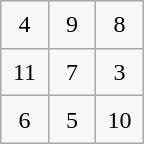<table class="wikitable" style="margin-left:auto;margin-right:auto;text-align:center;width:6em;height:6em;table-layout:fixed;">
<tr>
<td>4</td>
<td>9</td>
<td>8</td>
</tr>
<tr>
<td>11</td>
<td>7</td>
<td>3</td>
</tr>
<tr>
<td>6</td>
<td>5</td>
<td>10</td>
</tr>
</table>
